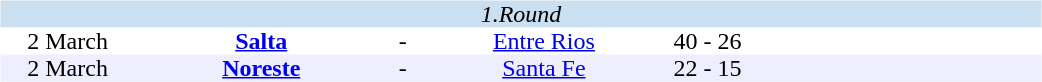<table width=700>
<tr>
<td width=700 valign="top"><br><table border=0 cellspacing=0 cellpadding=0 style="font-size: 100%; border-collapse: collapse;" width=100%>
<tr bgcolor="#CADFF0">
<td style="font-size:100%"; align="center" colspan="6"><em>1.Round</em></td>
</tr>
<tr align=center bgcolor=#FFFFFF>
<td width=90>2 March</td>
<td width=170><strong><a href='#'>Salta</a></strong></td>
<td width=20>-</td>
<td width=170><a href='#'>Entre Rios</a></td>
<td width=50>40 - 26</td>
<td width=200></td>
</tr>
<tr align=center bgcolor=#EEEEFF>
<td width=90>2 March</td>
<td width=170><strong><a href='#'>Noreste</a></strong></td>
<td width=20>-</td>
<td width=170><a href='#'>Santa Fe</a></td>
<td width=50>22 - 15</td>
<td width=200></td>
</tr>
</table>
</td>
</tr>
</table>
